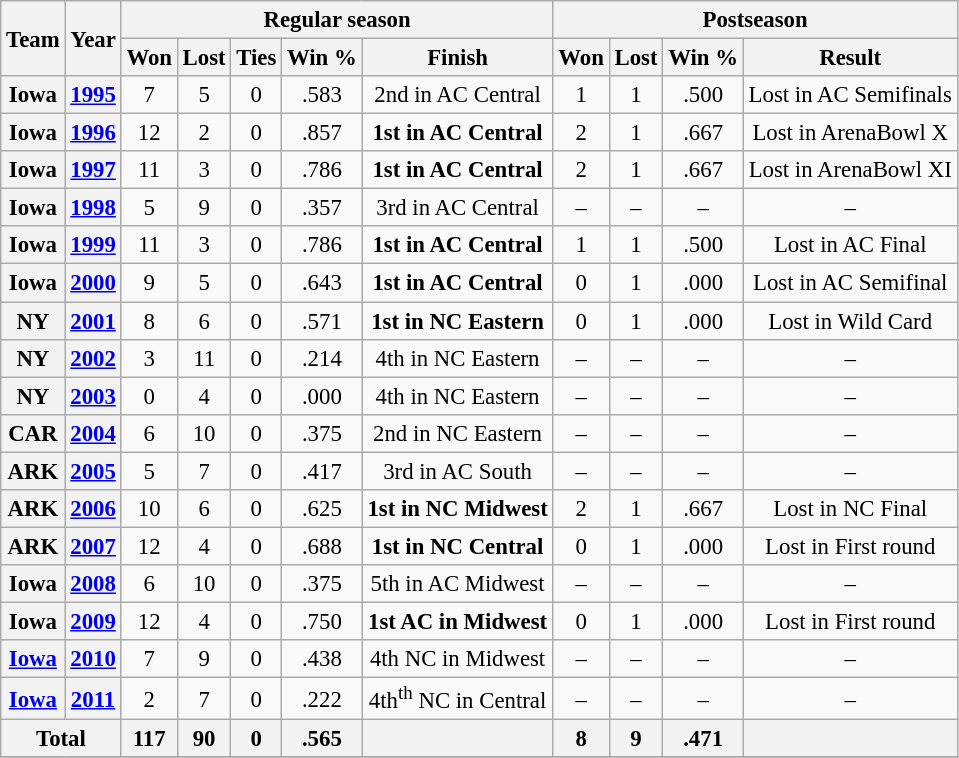<table class="wikitable" style="font-size: 95%; text-align:center;">
<tr>
<th rowspan="2">Team</th>
<th rowspan="2">Year</th>
<th colspan="5">Regular season</th>
<th colspan="4">Postseason</th>
</tr>
<tr>
<th>Won</th>
<th>Lost</th>
<th>Ties</th>
<th>Win %</th>
<th>Finish</th>
<th>Won</th>
<th>Lost</th>
<th>Win %</th>
<th>Result</th>
</tr>
<tr>
<th>Iowa</th>
<th><a href='#'>1995</a></th>
<td>7</td>
<td>5</td>
<td>0</td>
<td>.583</td>
<td>2nd in AC Central</td>
<td>1</td>
<td>1</td>
<td>.500</td>
<td>Lost in AC Semifinals</td>
</tr>
<tr>
<th>Iowa</th>
<th><a href='#'>1996</a></th>
<td>12</td>
<td>2</td>
<td>0</td>
<td>.857</td>
<td><strong>1st in AC Central</strong></td>
<td>2</td>
<td>1</td>
<td>.667</td>
<td>Lost in ArenaBowl X</td>
</tr>
<tr>
<th>Iowa</th>
<th><a href='#'>1997</a></th>
<td>11</td>
<td>3</td>
<td>0</td>
<td>.786</td>
<td><strong>1st in AC Central</strong></td>
<td>2</td>
<td>1</td>
<td>.667</td>
<td>Lost in ArenaBowl XI</td>
</tr>
<tr>
<th>Iowa</th>
<th><a href='#'>1998</a></th>
<td>5</td>
<td>9</td>
<td>0</td>
<td>.357</td>
<td>3rd in AC Central</td>
<td>–</td>
<td>–</td>
<td>–</td>
<td>–</td>
</tr>
<tr>
<th>Iowa</th>
<th><a href='#'>1999</a></th>
<td>11</td>
<td>3</td>
<td>0</td>
<td>.786</td>
<td><strong>1st in AC Central</strong></td>
<td>1</td>
<td>1</td>
<td>.500</td>
<td>Lost in AC Final</td>
</tr>
<tr>
<th>Iowa</th>
<th><a href='#'>2000</a></th>
<td>9</td>
<td>5</td>
<td>0</td>
<td>.643</td>
<td><strong>1st in AC Central</strong></td>
<td>0</td>
<td>1</td>
<td>.000</td>
<td>Lost in AC Semifinal</td>
</tr>
<tr>
<th>NY</th>
<th><a href='#'>2001</a></th>
<td>8</td>
<td>6</td>
<td>0</td>
<td>.571</td>
<td><strong>1st in NC Eastern</strong></td>
<td>0</td>
<td>1</td>
<td>.000</td>
<td>Lost in Wild Card</td>
</tr>
<tr>
<th>NY</th>
<th><a href='#'>2002</a></th>
<td>3</td>
<td>11</td>
<td>0</td>
<td>.214</td>
<td>4th in NC Eastern</td>
<td>–</td>
<td>–</td>
<td>–</td>
<td>–</td>
</tr>
<tr>
<th>NY</th>
<th><a href='#'>2003</a></th>
<td>0</td>
<td>4</td>
<td>0</td>
<td>.000</td>
<td>4th in NC Eastern</td>
<td>–</td>
<td>–</td>
<td>–</td>
<td>–</td>
</tr>
<tr>
<th>CAR</th>
<th><a href='#'>2004</a></th>
<td>6</td>
<td>10</td>
<td>0</td>
<td>.375</td>
<td>2nd in NC Eastern</td>
<td>–</td>
<td>–</td>
<td>–</td>
<td>–</td>
</tr>
<tr>
<th>ARK</th>
<th><a href='#'>2005</a></th>
<td>5</td>
<td>7</td>
<td>0</td>
<td>.417</td>
<td>3rd in AC South</td>
<td>–</td>
<td>–</td>
<td>–</td>
<td>–</td>
</tr>
<tr>
<th>ARK</th>
<th><a href='#'>2006</a></th>
<td>10</td>
<td>6</td>
<td>0</td>
<td>.625</td>
<td><strong>1st in NC Midwest</strong></td>
<td>2</td>
<td>1</td>
<td>.667</td>
<td>Lost in NC Final</td>
</tr>
<tr>
<th>ARK</th>
<th><a href='#'>2007</a></th>
<td>12</td>
<td>4</td>
<td>0</td>
<td>.688</td>
<td><strong>1st in NC Central</strong></td>
<td>0</td>
<td>1</td>
<td>.000</td>
<td>Lost in First round</td>
</tr>
<tr>
<th>Iowa</th>
<th><a href='#'>2008</a></th>
<td>6</td>
<td>10</td>
<td>0</td>
<td>.375</td>
<td>5th in AC Midwest</td>
<td>–</td>
<td>–</td>
<td>–</td>
<td>–</td>
</tr>
<tr>
<th>Iowa</th>
<th><a href='#'>2009</a></th>
<td>12</td>
<td>4</td>
<td>0</td>
<td>.750</td>
<td><strong>1st AC in Midwest</strong></td>
<td>0</td>
<td>1</td>
<td>.000</td>
<td>Lost in First round</td>
</tr>
<tr>
<th><a href='#'>Iowa</a></th>
<th><a href='#'>2010</a></th>
<td>7</td>
<td>9</td>
<td>0</td>
<td>.438</td>
<td>4th NC in Midwest</td>
<td>–</td>
<td>–</td>
<td>–</td>
<td>–</td>
</tr>
<tr>
<th><a href='#'>Iowa</a></th>
<th><a href='#'>2011</a></th>
<td>2</td>
<td>7</td>
<td>0</td>
<td>.222</td>
<td>4th<sup>th</sup> NC in Central</td>
<td>–</td>
<td>–</td>
<td>–</td>
<td>–</td>
</tr>
<tr>
<th colspan="2">Total</th>
<th>117</th>
<th>90</th>
<th>0</th>
<th>.565</th>
<th></th>
<th>8</th>
<th>9</th>
<th>.471</th>
<th></th>
</tr>
<tr>
</tr>
</table>
